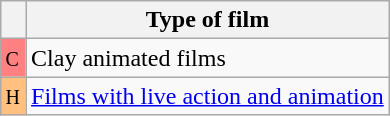<table class="wikitable" style="float: right; margin: 0 0 1em 1em">
<tr>
<th></th>
<th>Type of film</th>
</tr>
<tr>
<td style="background:#ff8080;"><small>C</small></td>
<td>Clay animated films</td>
</tr>
<tr>
<td style="background:#ffc080;"><small>H</small></td>
<td><a href='#'>Films with live action and animation</a></td>
</tr>
</table>
